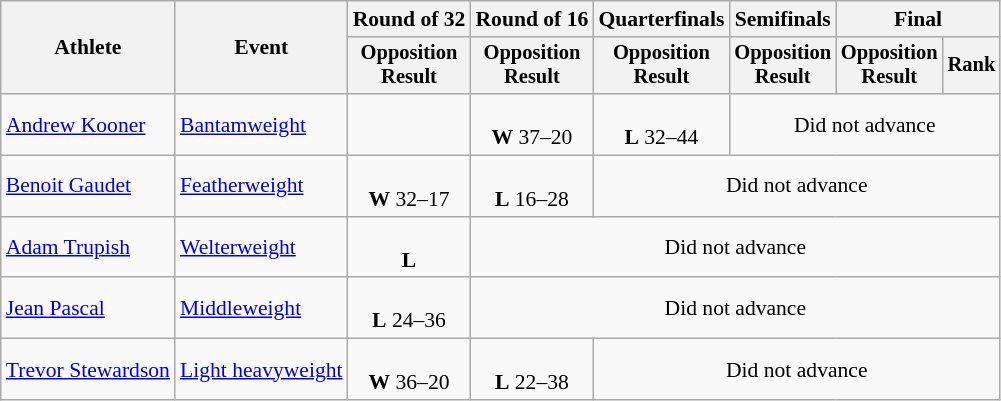<table class="wikitable" style="font-size:90%">
<tr>
<th rowspan="2">Athlete</th>
<th rowspan="2">Event</th>
<th>Round of 32</th>
<th>Round of 16</th>
<th>Quarterfinals</th>
<th>Semifinals</th>
<th colspan=2>Final</th>
</tr>
<tr style="font-size:95%">
<th>Opposition<br>Result</th>
<th>Opposition<br>Result</th>
<th>Opposition<br>Result</th>
<th>Opposition<br>Result</th>
<th>Opposition<br>Result</th>
<th>Rank</th>
</tr>
<tr align=center>
<td align=left><a href='#'>Andrew Kooner</a></td>
<td align=left><a href='#'>Bantamweight</a></td>
<td></td>
<td><br><strong>W</strong> 37–20</td>
<td><br><strong>L</strong> 32–44</td>
<td colspan=3>Did not advance</td>
</tr>
<tr align=center>
<td align=left><a href='#'>Benoit Gaudet</a></td>
<td align=left><a href='#'>Featherweight</a></td>
<td><br><strong>W</strong> 32–17</td>
<td><br><strong>L</strong> 16–28</td>
<td colspan=4>Did not advance</td>
</tr>
<tr align=center>
<td align=left><a href='#'>Adam Trupish</a></td>
<td align=left><a href='#'>Welterweight</a></td>
<td><br><strong>L</strong> </td>
<td colspan=5>Did not advance</td>
</tr>
<tr align=center>
<td align=left><a href='#'>Jean Pascal</a></td>
<td align=left><a href='#'>Middleweight</a></td>
<td><br><strong>L</strong> 24–36</td>
<td colspan=5>Did not advance</td>
</tr>
<tr align=center>
<td align=left><a href='#'>Trevor Stewardson</a></td>
<td align=left><a href='#'>Light heavyweight</a></td>
<td><br><strong>W</strong> 36–20</td>
<td><br><strong>L</strong> 22–38</td>
<td colspan=4>Did not advance</td>
</tr>
</table>
